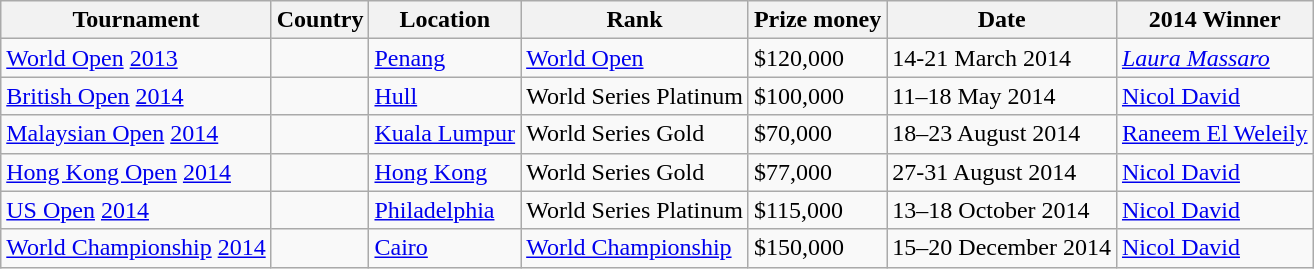<table class=wikitable>
<tr>
<th>Tournament</th>
<th>Country</th>
<th>Location</th>
<th>Rank</th>
<th>Prize money</th>
<th>Date</th>
<th>2014 Winner</th>
</tr>
<tr>
<td><a href='#'>World Open</a> <a href='#'>2013</a></td>
<td></td>
<td><a href='#'>Penang</a></td>
<td><a href='#'>World Open</a></td>
<td>$120,000</td>
<td>14-21 March 2014</td>
<td> <em><a href='#'>Laura Massaro</a></em></td>
</tr>
<tr>
<td><a href='#'>British Open</a> <a href='#'>2014</a></td>
<td></td>
<td><a href='#'>Hull</a></td>
<td>World Series Platinum</td>
<td>$100,000</td>
<td>11–18 May 2014</td>
<td> <a href='#'>Nicol David</a></td>
</tr>
<tr>
<td><a href='#'>Malaysian Open</a> <a href='#'>2014</a></td>
<td></td>
<td><a href='#'>Kuala Lumpur</a></td>
<td>World Series Gold</td>
<td>$70,000</td>
<td>18–23 August 2014</td>
<td> <a href='#'>Raneem El Weleily</a></td>
</tr>
<tr>
<td><a href='#'>Hong Kong Open</a> <a href='#'>2014</a></td>
<td></td>
<td><a href='#'>Hong Kong</a></td>
<td>World Series Gold</td>
<td>$77,000</td>
<td>27-31 August 2014</td>
<td> <a href='#'>Nicol David</a></td>
</tr>
<tr>
<td><a href='#'>US Open</a> <a href='#'>2014</a></td>
<td></td>
<td><a href='#'>Philadelphia</a></td>
<td>World Series Platinum</td>
<td>$115,000</td>
<td>13–18 October 2014</td>
<td> <a href='#'>Nicol David</a></td>
</tr>
<tr>
<td><a href='#'>World Championship</a> <a href='#'>2014</a></td>
<td></td>
<td><a href='#'>Cairo</a></td>
<td><a href='#'>World Championship</a></td>
<td>$150,000</td>
<td>15–20 December 2014</td>
<td> <a href='#'>Nicol David</a></td>
</tr>
</table>
